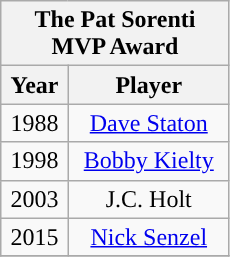<table class="wikitable" style="display: inline-table; margin-right: 20px; text-align:center">
<tr>
<th scope="col" colspan="2" style="width: 145px;">The Pat Sorenti MVP Award</th>
</tr>
<tr>
<th scope="col">Year</th>
<th scope="col">Player</th>
</tr>
<tr>
<td>1988</td>
<td><a href='#'>Dave Staton</a></td>
</tr>
<tr>
<td>1998</td>
<td><a href='#'>Bobby Kielty</a></td>
</tr>
<tr>
<td>2003</td>
<td>J.C. Holt</td>
</tr>
<tr>
<td>2015</td>
<td><a href='#'>Nick Senzel</a></td>
</tr>
<tr>
</tr>
</table>
